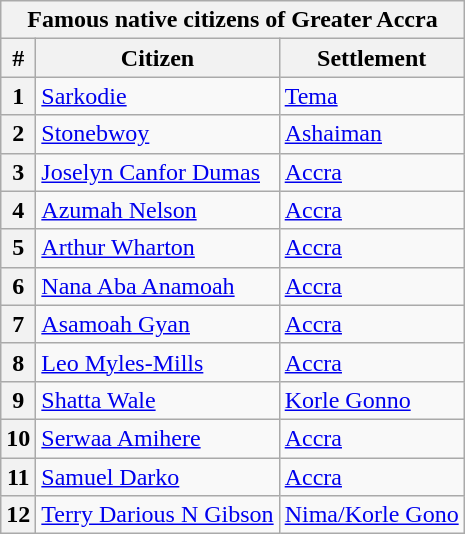<table class="wikitable">
<tr>
<th colspan=3>Famous native citizens of Greater Accra</th>
</tr>
<tr>
<th>#</th>
<th>Citizen</th>
<th>Settlement</th>
</tr>
<tr>
<th>1</th>
<td><a href='#'>Sarkodie</a></td>
<td><a href='#'>Tema</a></td>
</tr>
<tr>
<th>2</th>
<td><a href='#'>Stonebwoy</a></td>
<td><a href='#'>Ashaiman</a></td>
</tr>
<tr>
<th>3</th>
<td><a href='#'>Joselyn Canfor Dumas</a></td>
<td><a href='#'>Accra</a></td>
</tr>
<tr>
<th>4</th>
<td><a href='#'>Azumah Nelson</a></td>
<td><a href='#'>Accra</a></td>
</tr>
<tr>
<th>5</th>
<td><a href='#'>Arthur Wharton</a></td>
<td><a href='#'>Accra</a></td>
</tr>
<tr>
<th>6</th>
<td><a href='#'>Nana Aba Anamoah</a></td>
<td><a href='#'>Accra</a></td>
</tr>
<tr>
<th>7</th>
<td><a href='#'>Asamoah Gyan</a></td>
<td><a href='#'>Accra</a></td>
</tr>
<tr>
<th>8</th>
<td><a href='#'>Leo Myles-Mills</a></td>
<td><a href='#'>Accra</a></td>
</tr>
<tr>
<th>9</th>
<td><a href='#'>Shatta Wale</a></td>
<td><a href='#'>Korle Gonno</a></td>
</tr>
<tr>
<th>10</th>
<td><a href='#'>Serwaa Amihere</a></td>
<td><a href='#'>Accra</a></td>
</tr>
<tr>
<th>11</th>
<td><a href='#'>Samuel Darko</a></td>
<td><a href='#'>Accra</a></td>
</tr>
<tr>
<th>12</th>
<td><a href='#'>Terry Darious N Gibson</a></td>
<td><a href='#'>Nima/Korle Gono</a></td>
</tr>
</table>
